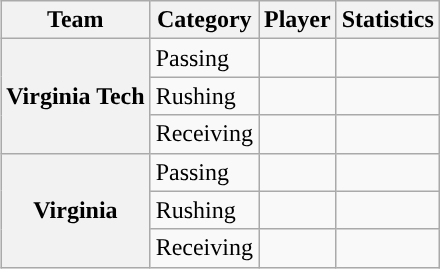<table class="wikitable" style="float:right">
<tr>
<th>Team</th>
<th>Category</th>
<th>Player</th>
<th>Statistics</th>
</tr>
<tr>
<th rowspan=3>Virginia Tech</th>
<td>Passing</td>
<td></td>
<td></td>
</tr>
<tr>
<td>Rushing</td>
<td></td>
<td></td>
</tr>
<tr>
<td>Receiving</td>
<td></td>
<td></td>
</tr>
<tr>
<th rowspan=3>Virginia</th>
<td>Passing</td>
<td></td>
<td></td>
</tr>
<tr>
<td>Rushing</td>
<td></td>
<td></td>
</tr>
<tr>
<td>Receiving</td>
<td></td>
<td></td>
</tr>
</table>
